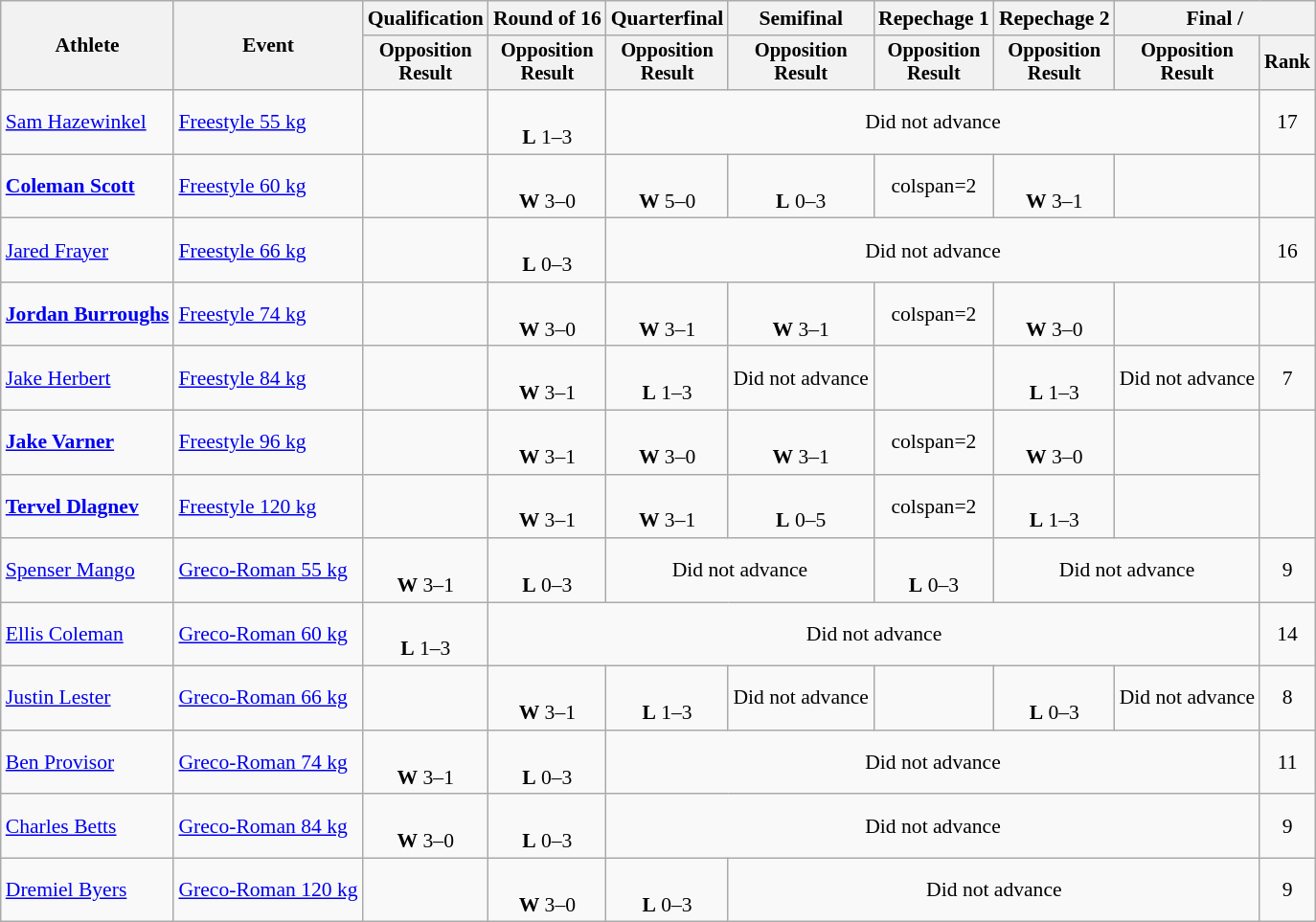<table class=wikitable style=font-size:90%;text-align:center>
<tr>
<th rowspan=2>Athlete</th>
<th rowspan=2>Event</th>
<th>Qualification</th>
<th>Round of 16</th>
<th>Quarterfinal</th>
<th>Semifinal</th>
<th>Repechage 1</th>
<th>Repechage 2</th>
<th colspan=2>Final / </th>
</tr>
<tr style=font-size:95%>
<th>Opposition<br>Result</th>
<th>Opposition<br>Result</th>
<th>Opposition<br>Result</th>
<th>Opposition<br>Result</th>
<th>Opposition<br>Result</th>
<th>Opposition<br>Result</th>
<th>Opposition<br>Result</th>
<th>Rank</th>
</tr>
<tr>
<td align=left><a href='#'>Sam Hazewinkel</a></td>
<td align=left><a href='#'>Freestyle 55 kg</a></td>
<td></td>
<td><br><strong>L</strong> 1–3 <sup> </sup></td>
<td colspan=5>Did not advance</td>
<td>17</td>
</tr>
<tr>
<td align=left><strong><a href='#'>Coleman Scott</a></strong></td>
<td align=left><a href='#'>Freestyle 60 kg</a></td>
<td></td>
<td><br><strong>W</strong> 3–0 <sup></sup></td>
<td><br><strong>W</strong> 5–0 <sup></sup></td>
<td><br><strong>L</strong> 0–3 <sup></sup></td>
<td>colspan=2 </td>
<td><br><strong>W</strong> 3–1 <sup></sup></td>
<td></td>
</tr>
<tr>
<td align=left><a href='#'>Jared Frayer</a></td>
<td align=left><a href='#'>Freestyle 66 kg</a></td>
<td></td>
<td><br><strong>L</strong> 0–3 <sup></sup></td>
<td colspan=5>Did not advance</td>
<td>16</td>
</tr>
<tr>
<td align=left><strong><a href='#'>Jordan Burroughs</a></strong></td>
<td align=left><a href='#'>Freestyle 74 kg</a></td>
<td></td>
<td><br><strong>W</strong> 3–0 <sup></sup></td>
<td><br><strong>W</strong> 3–1 <sup></sup></td>
<td><br><strong>W</strong> 3–1 <sup></sup></td>
<td>colspan=2 </td>
<td><br><strong>W</strong> 3–0 <sup></sup></td>
<td></td>
</tr>
<tr>
<td align=left><a href='#'>Jake Herbert</a></td>
<td align=left><a href='#'>Freestyle 84 kg</a></td>
<td></td>
<td><br><strong>W</strong> 3–1 <sup></sup></td>
<td><br><strong>L</strong> 1–3 <sup></sup></td>
<td>Did not advance</td>
<td></td>
<td><br><strong>L</strong> 1–3 <sup></sup></td>
<td>Did not advance</td>
<td>7</td>
</tr>
<tr>
<td align=left><strong><a href='#'>Jake Varner</a></strong></td>
<td align=left><a href='#'>Freestyle 96 kg</a></td>
<td></td>
<td><br><strong>W</strong> 3–1 <sup></sup></td>
<td><br><strong>W</strong> 3–0 <sup></sup></td>
<td><br><strong>W</strong> 3–1 <sup></sup></td>
<td>colspan=2 </td>
<td><br> <strong>W</strong> 3–0 <sup></sup></td>
<td></td>
</tr>
<tr>
<td align=left><strong><a href='#'>Tervel Dlagnev</a></strong></td>
<td align=left><a href='#'>Freestyle 120 kg</a></td>
<td></td>
<td><br><strong>W</strong> 3–1 <sup></sup></td>
<td><br><strong>W</strong> 3–1 <sup></sup></td>
<td><br><strong>L</strong> 0–5 <sup></sup></td>
<td>colspan=2 </td>
<td><br><strong>L</strong> 1–3 <sup></sup></td>
<td></td>
</tr>
<tr>
<td align=left><a href='#'>Spenser Mango</a></td>
<td align=left><a href='#'>Greco-Roman 55 kg</a></td>
<td><br><strong>W</strong> 3–1 <sup></sup></td>
<td><br><strong>L</strong> 0–3 <sup></sup></td>
<td colspan=2>Did not advance</td>
<td><br><strong>L</strong> 0–3 <sup></sup></td>
<td colspan=2>Did not advance</td>
<td>9</td>
</tr>
<tr>
<td align=left><a href='#'>Ellis Coleman</a></td>
<td align=left><a href='#'>Greco-Roman 60 kg</a></td>
<td><br><strong>L</strong> 1–3 <sup></sup></td>
<td colspan=6>Did not advance</td>
<td>14</td>
</tr>
<tr>
<td align=left><a href='#'>Justin Lester</a></td>
<td align=left><a href='#'>Greco-Roman 66 kg</a></td>
<td></td>
<td><br><strong>W</strong> 3–1 <sup></sup></td>
<td><br><strong>L</strong> 1–3 <sup></sup></td>
<td>Did not advance</td>
<td></td>
<td><br><strong>L</strong> 0–3 <sup></sup></td>
<td>Did not advance</td>
<td>8</td>
</tr>
<tr>
<td align=left><a href='#'>Ben Provisor</a></td>
<td align=left><a href='#'>Greco-Roman 74 kg</a></td>
<td><br><strong>W</strong> 3–1 <sup></sup></td>
<td><br><strong>L</strong> 0–3 <sup></sup></td>
<td colspan=5>Did not advance</td>
<td>11</td>
</tr>
<tr>
<td align=left><a href='#'>Charles Betts</a></td>
<td align=left><a href='#'>Greco-Roman 84 kg</a></td>
<td><br><strong>W</strong> 3–0 <sup></sup></td>
<td><br><strong>L</strong> 0–3 <sup></sup></td>
<td colspan=5>Did not advance</td>
<td>9</td>
</tr>
<tr>
<td align=left><a href='#'>Dremiel Byers</a></td>
<td align=left><a href='#'>Greco-Roman 120 kg</a></td>
<td></td>
<td><br><strong>W</strong> 3–0 <sup></sup></td>
<td><br> <strong>L</strong> 0–3 <sup></sup></td>
<td colspan=4>Did not advance</td>
<td>9</td>
</tr>
</table>
